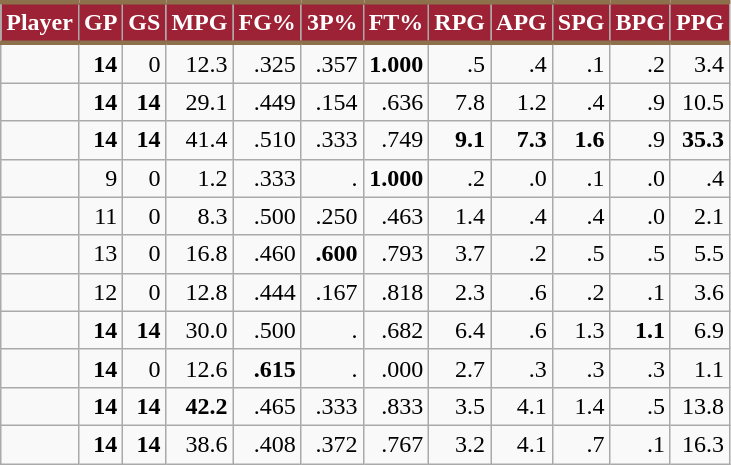<table class="wikitable sortable" style="text-align:right;">
<tr>
<th style="background:#9D2235; color:#FFFFFF; border-top:#8C714C 3px solid; border-bottom:#8C714C 3px solid;">Player</th>
<th style="background:#9D2235; color:#FFFFFF; border-top:#8C714C 3px solid; border-bottom:#8C714C 3px solid;">GP</th>
<th style="background:#9D2235; color:#FFFFFF; border-top:#8C714C 3px solid; border-bottom:#8C714C 3px solid;">GS</th>
<th style="background:#9D2235; color:#FFFFFF; border-top:#8C714C 3px solid; border-bottom:#8C714C 3px solid;">MPG</th>
<th style="background:#9D2235; color:#FFFFFF; border-top:#8C714C 3px solid; border-bottom:#8C714C 3px solid;">FG%</th>
<th style="background:#9D2235; color:#FFFFFF; border-top:#8C714C 3px solid; border-bottom:#8C714C 3px solid;">3P%</th>
<th style="background:#9D2235; color:#FFFFFF; border-top:#8C714C 3px solid; border-bottom:#8C714C 3px solid;">FT%</th>
<th style="background:#9D2235; color:#FFFFFF; border-top:#8C714C 3px solid; border-bottom:#8C714C 3px solid;">RPG</th>
<th style="background:#9D2235; color:#FFFFFF; border-top:#8C714C 3px solid; border-bottom:#8C714C 3px solid;">APG</th>
<th style="background:#9D2235; color:#FFFFFF; border-top:#8C714C 3px solid; border-bottom:#8C714C 3px solid;">SPG</th>
<th style="background:#9D2235; color:#FFFFFF; border-top:#8C714C 3px solid; border-bottom:#8C714C 3px solid;">BPG</th>
<th style="background:#9D2235; color:#FFFFFF; border-top:#8C714C 3px solid; border-bottom:#8C714C 3px solid;">PPG</th>
</tr>
<tr>
<td></td>
<td><strong>14</strong></td>
<td>0</td>
<td>12.3</td>
<td>.325</td>
<td>.357</td>
<td><strong>1.000</strong></td>
<td>.5</td>
<td>.4</td>
<td>.1</td>
<td>.2</td>
<td>3.4</td>
</tr>
<tr>
<td></td>
<td><strong>14</strong></td>
<td><strong>14</strong></td>
<td>29.1</td>
<td>.449</td>
<td>.154</td>
<td>.636</td>
<td>7.8</td>
<td>1.2</td>
<td>.4</td>
<td>.9</td>
<td>10.5</td>
</tr>
<tr>
<td></td>
<td><strong>14</strong></td>
<td><strong>14</strong></td>
<td>41.4</td>
<td>.510</td>
<td>.333</td>
<td>.749</td>
<td><strong>9.1</strong></td>
<td><strong>7.3</strong></td>
<td><strong>1.6</strong></td>
<td>.9</td>
<td><strong>35.3</strong></td>
</tr>
<tr>
<td></td>
<td>9</td>
<td>0</td>
<td>1.2</td>
<td>.333</td>
<td>.</td>
<td><strong>1.000</strong></td>
<td>.2</td>
<td>.0</td>
<td>.1</td>
<td>.0</td>
<td>.4</td>
</tr>
<tr>
<td></td>
<td>11</td>
<td>0</td>
<td>8.3</td>
<td>.500</td>
<td>.250</td>
<td>.463</td>
<td>1.4</td>
<td>.4</td>
<td>.4</td>
<td>.0</td>
<td>2.1</td>
</tr>
<tr>
<td></td>
<td>13</td>
<td>0</td>
<td>16.8</td>
<td>.460</td>
<td><strong>.600</strong></td>
<td>.793</td>
<td>3.7</td>
<td>.2</td>
<td>.5</td>
<td>.5</td>
<td>5.5</td>
</tr>
<tr>
<td></td>
<td>12</td>
<td>0</td>
<td>12.8</td>
<td>.444</td>
<td>.167</td>
<td>.818</td>
<td>2.3</td>
<td>.6</td>
<td>.2</td>
<td>.1</td>
<td>3.6</td>
</tr>
<tr>
<td></td>
<td><strong>14</strong></td>
<td><strong>14</strong></td>
<td>30.0</td>
<td>.500</td>
<td>.</td>
<td>.682</td>
<td>6.4</td>
<td>.6</td>
<td>1.3</td>
<td><strong>1.1</strong></td>
<td>6.9</td>
</tr>
<tr>
<td></td>
<td><strong>14</strong></td>
<td>0</td>
<td>12.6</td>
<td><strong>.615</strong></td>
<td>.</td>
<td>.000</td>
<td>2.7</td>
<td>.3</td>
<td>.3</td>
<td>.3</td>
<td>1.1</td>
</tr>
<tr>
<td></td>
<td><strong>14</strong></td>
<td><strong>14</strong></td>
<td><strong>42.2</strong></td>
<td>.465</td>
<td>.333</td>
<td>.833</td>
<td>3.5</td>
<td>4.1</td>
<td>1.4</td>
<td>.5</td>
<td>13.8</td>
</tr>
<tr>
<td></td>
<td><strong>14</strong></td>
<td><strong>14</strong></td>
<td>38.6</td>
<td>.408</td>
<td>.372</td>
<td>.767</td>
<td>3.2</td>
<td>4.1</td>
<td>.7</td>
<td>.1</td>
<td>16.3</td>
</tr>
</table>
